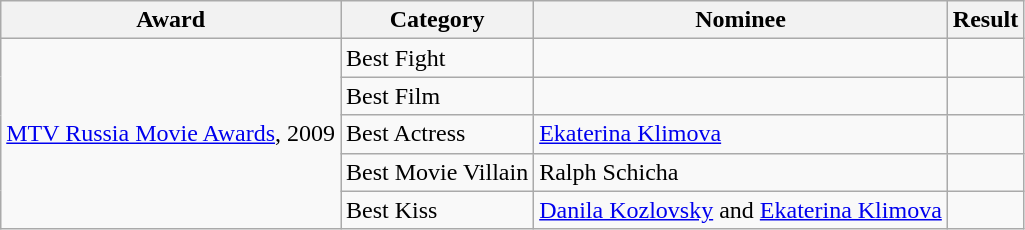<table class="wikitable">
<tr>
<th>Award</th>
<th>Category</th>
<th>Nominee</th>
<th>Result</th>
</tr>
<tr>
<td rowspan=5><a href='#'>MTV Russia Movie Awards</a>, 2009</td>
<td>Best Fight</td>
<td></td>
<td></td>
</tr>
<tr>
<td>Best Film</td>
<td></td>
<td></td>
</tr>
<tr>
<td>Best Actress</td>
<td><a href='#'>Ekaterina Klimova</a></td>
<td></td>
</tr>
<tr>
<td>Best Movie Villain</td>
<td>Ralph Schicha</td>
<td></td>
</tr>
<tr>
<td>Best Kiss</td>
<td><a href='#'>Danila Kozlovsky</a> and <a href='#'>Ekaterina Klimova</a></td>
<td></td>
</tr>
</table>
